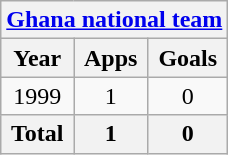<table class="wikitable" style="text-align:center">
<tr>
<th colspan=3><a href='#'>Ghana national team</a></th>
</tr>
<tr>
<th>Year</th>
<th>Apps</th>
<th>Goals</th>
</tr>
<tr>
<td>1999</td>
<td>1</td>
<td>0</td>
</tr>
<tr>
<th>Total</th>
<th>1</th>
<th>0</th>
</tr>
</table>
